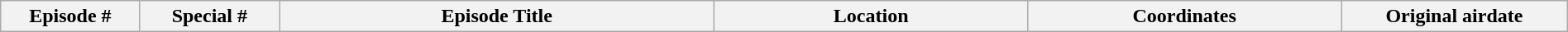<table class="wikitable plainrowheaders" style="width:100%; margin:auto;">
<tr>
<th width="8%">Episode #</th>
<th width="8%">Special #</th>
<th width="25%">Episode Title</th>
<th width="18%">Location</th>
<th width="18%">Coordinates</th>
<th width="13%">Original airdate<br><onlyinclude>



</onlyinclude></th>
</tr>
</table>
